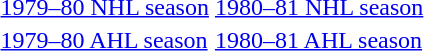<table>
<tr>
<td><a href='#'>1979–80 NHL season</a></td>
<td><a href='#'>1980–81 NHL season</a></td>
</tr>
<tr>
<td><a href='#'>1979–80 AHL season</a></td>
<td><a href='#'>1980–81 AHL season</a></td>
</tr>
<tr>
</tr>
</table>
